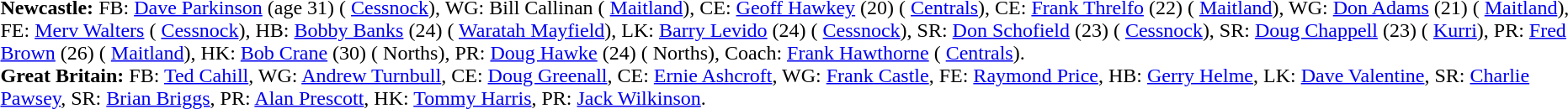<table width="100%" class="mw-collapsible mw-collapsed">
<tr>
<td valign="top" width="50%"><br><strong>Newcastle:</strong> FB: <a href='#'>Dave Parkinson</a> (age 31) ( <a href='#'>Cessnock</a>), WG: Bill Callinan ( <a href='#'>Maitland</a>), CE: <a href='#'>Geoff Hawkey</a> (20) ( <a href='#'>Centrals</a>), CE: <a href='#'>Frank Threlfo</a> (22) ( <a href='#'>Maitland</a>), WG: <a href='#'>Don Adams</a> (21) ( <a href='#'>Maitland</a>), FE: <a href='#'>Merv Walters</a> ( <a href='#'>Cessnock</a>), HB: <a href='#'>Bobby Banks</a> (24) ( <a href='#'>Waratah Mayfield</a>), LK: <a href='#'>Barry Levido</a> (24) ( <a href='#'>Cessnock</a>), SR: <a href='#'>Don Schofield</a> (23) ( <a href='#'>Cessnock</a>), SR: <a href='#'>Doug Chappell</a> (23) ( <a href='#'>Kurri</a>), PR: <a href='#'>Fred Brown</a> (26) ( <a href='#'>Maitland</a>), HK: <a href='#'>Bob Crane</a> (30) ( Norths), PR: <a href='#'>Doug Hawke</a> (24) ( Norths), Coach: <a href='#'>Frank Hawthorne</a> ( <a href='#'>Centrals</a>).<br> 
<strong>Great Britain:</strong> FB: <a href='#'>Ted Cahill</a>, WG: <a href='#'>Andrew Turnbull</a>, CE: <a href='#'>Doug Greenall</a>, CE: <a href='#'>Ernie Ashcroft</a>, WG: <a href='#'>Frank Castle</a>, FE: <a href='#'>Raymond Price</a>, HB: <a href='#'>Gerry Helme</a>, LK: <a href='#'>Dave Valentine</a>, SR: <a href='#'>Charlie Pawsey</a>, SR: <a href='#'>Brian Briggs</a>, PR: <a href='#'>Alan Prescott</a>, HK: <a href='#'>Tommy Harris</a>, PR: <a href='#'>Jack Wilkinson</a>.<br></td>
</tr>
</table>
